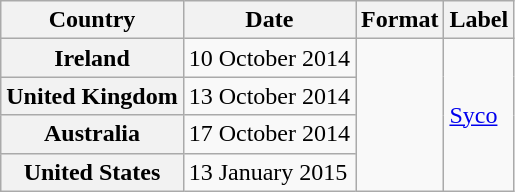<table class="wikitable plainrowheaders">
<tr>
<th scope="col">Country</th>
<th scope="col">Date</th>
<th scope="col">Format</th>
<th scope="col">Label</th>
</tr>
<tr>
<th scope="row">Ireland</th>
<td>10 October 2014</td>
<td rowspan="4"></td>
<td rowspan="4"><a href='#'>Syco</a></td>
</tr>
<tr>
<th scope="row">United Kingdom</th>
<td>13 October 2014</td>
</tr>
<tr>
<th scope="row">Australia</th>
<td>17 October 2014</td>
</tr>
<tr>
<th scope="row">United States</th>
<td>13 January 2015</td>
</tr>
</table>
